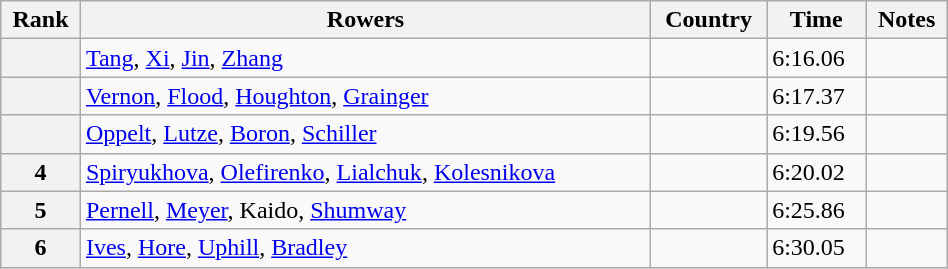<table class="wikitable" width=50%>
<tr>
<th>Rank</th>
<th>Rowers</th>
<th>Country</th>
<th>Time</th>
<th>Notes</th>
</tr>
<tr>
<th></th>
<td><a href='#'>Tang</a>, <a href='#'>Xi</a>, <a href='#'>Jin</a>, <a href='#'>Zhang</a></td>
<td></td>
<td>6:16.06</td>
<td></td>
</tr>
<tr>
<th></th>
<td><a href='#'>Vernon</a>, <a href='#'>Flood</a>, <a href='#'>Houghton</a>, <a href='#'>Grainger</a></td>
<td></td>
<td>6:17.37</td>
<td></td>
</tr>
<tr>
<th></th>
<td><a href='#'>Oppelt</a>, <a href='#'>Lutze</a>, <a href='#'>Boron</a>, <a href='#'>Schiller</a></td>
<td></td>
<td>6:19.56</td>
<td></td>
</tr>
<tr>
<th>4</th>
<td><a href='#'>Spiryukhova</a>, <a href='#'>Olefirenko</a>, <a href='#'>Lialchuk</a>, <a href='#'>Kolesnikova</a></td>
<td></td>
<td>6:20.02</td>
<td></td>
</tr>
<tr>
<th>5</th>
<td><a href='#'>Pernell</a>, <a href='#'>Meyer</a>, Kaido, <a href='#'>Shumway</a></td>
<td></td>
<td>6:25.86</td>
<td></td>
</tr>
<tr>
<th>6</th>
<td><a href='#'>Ives</a>, <a href='#'>Hore</a>, <a href='#'>Uphill</a>, <a href='#'>Bradley</a></td>
<td></td>
<td>6:30.05</td>
<td></td>
</tr>
</table>
